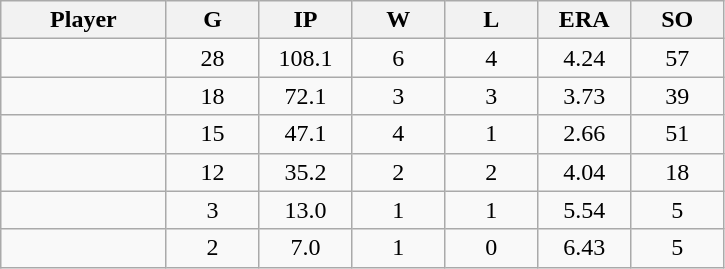<table class="wikitable sortable">
<tr>
<th bgcolor="#DDDDFF" width="16%">Player</th>
<th bgcolor="#DDDDFF" width="9%">G</th>
<th bgcolor="#DDDDFF" width="9%">IP</th>
<th bgcolor="#DDDDFF" width="9%">W</th>
<th bgcolor="#DDDDFF" width="9%">L</th>
<th bgcolor="#DDDDFF" width="9%">ERA</th>
<th bgcolor="#DDDDFF" width="9%">SO</th>
</tr>
<tr align="center">
<td></td>
<td>28</td>
<td>108.1</td>
<td>6</td>
<td>4</td>
<td>4.24</td>
<td>57</td>
</tr>
<tr align="center">
<td></td>
<td>18</td>
<td>72.1</td>
<td>3</td>
<td>3</td>
<td>3.73</td>
<td>39</td>
</tr>
<tr align="center">
<td></td>
<td>15</td>
<td>47.1</td>
<td>4</td>
<td>1</td>
<td>2.66</td>
<td>51</td>
</tr>
<tr align="center">
<td></td>
<td>12</td>
<td>35.2</td>
<td>2</td>
<td>2</td>
<td>4.04</td>
<td>18</td>
</tr>
<tr align=center>
<td></td>
<td>3</td>
<td>13.0</td>
<td>1</td>
<td>1</td>
<td>5.54</td>
<td>5</td>
</tr>
<tr align="center">
<td></td>
<td>2</td>
<td>7.0</td>
<td>1</td>
<td>0</td>
<td>6.43</td>
<td>5</td>
</tr>
</table>
